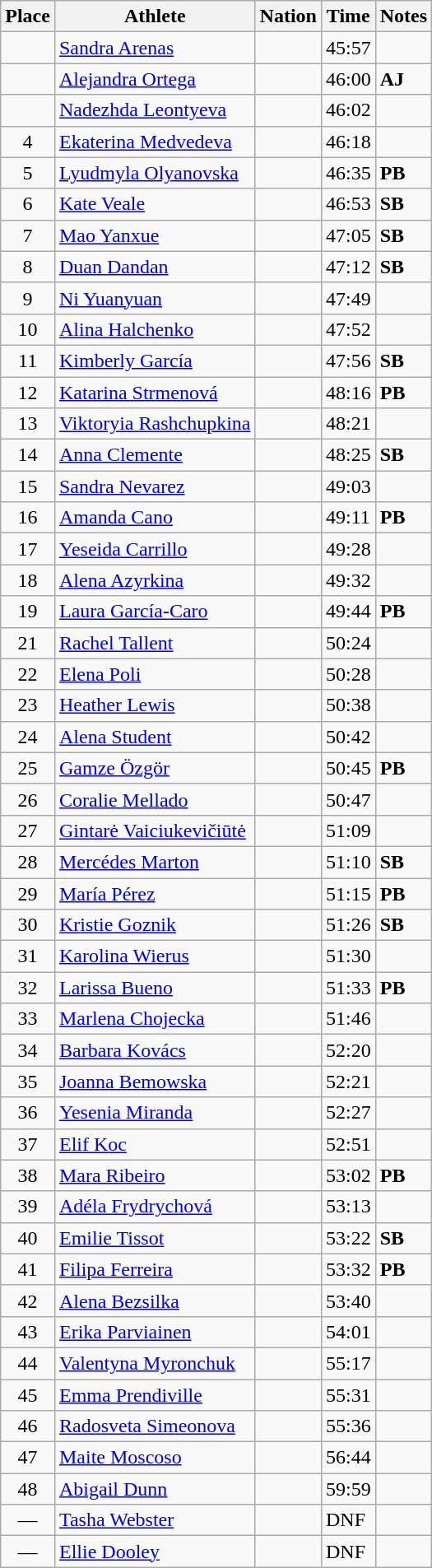<table class=wikitable>
<tr>
<th>Place</th>
<th>Athlete</th>
<th>Nation</th>
<th>Time</th>
<th>Notes</th>
</tr>
<tr>
<td align=center></td>
<td><a href='#'>Sandra Arenas</a></td>
<td></td>
<td>45:57</td>
<td></td>
</tr>
<tr>
<td align=center></td>
<td><a href='#'>Alejandra Ortega</a></td>
<td></td>
<td>46:00</td>
<td><strong>AJ</strong></td>
</tr>
<tr>
<td align=center></td>
<td><a href='#'>Nadezhda Leontyeva</a></td>
<td></td>
<td>46:02</td>
<td></td>
</tr>
<tr>
<td align=center>4</td>
<td><a href='#'>Ekaterina Medvedeva</a></td>
<td></td>
<td>46:18</td>
<td></td>
</tr>
<tr>
<td align=center>5</td>
<td><a href='#'>Lyudmyla Olyanovska</a></td>
<td></td>
<td>46:35</td>
<td><strong>PB</strong></td>
</tr>
<tr>
<td align=center>6</td>
<td><a href='#'>Kate Veale</a></td>
<td></td>
<td>46:53</td>
<td><strong>SB</strong></td>
</tr>
<tr>
<td align=center>7</td>
<td><a href='#'>Mao Yanxue</a></td>
<td></td>
<td>47:05</td>
<td><strong>SB</strong></td>
</tr>
<tr>
<td align=center>8</td>
<td><a href='#'>Duan Dandan</a></td>
<td></td>
<td>47:12</td>
<td><strong>SB</strong></td>
</tr>
<tr>
<td align=center>9</td>
<td><a href='#'>Ni Yuanyuan</a></td>
<td></td>
<td>47:49</td>
<td></td>
</tr>
<tr>
<td align=center>10</td>
<td><a href='#'>Alina Halchenko</a></td>
<td></td>
<td>47:52</td>
<td></td>
</tr>
<tr>
<td align=center>11</td>
<td><a href='#'>Kimberly García</a></td>
<td></td>
<td>47:56</td>
<td><strong>SB</strong></td>
</tr>
<tr>
<td align=center>12</td>
<td><a href='#'>Katarina Strmenová</a></td>
<td></td>
<td>48:16</td>
<td><strong>PB</strong></td>
</tr>
<tr>
<td align=center>13</td>
<td><a href='#'>Viktoryia Rashchupkina</a></td>
<td></td>
<td>48:21</td>
<td></td>
</tr>
<tr>
<td align=center>14</td>
<td><a href='#'>Anna Clemente</a></td>
<td></td>
<td>48:25</td>
<td><strong>SB</strong></td>
</tr>
<tr>
<td align=center>15</td>
<td><a href='#'>Sandra Nevarez</a></td>
<td></td>
<td>49:03</td>
<td></td>
</tr>
<tr>
<td align=center>16</td>
<td><a href='#'>Amanda Cano</a></td>
<td></td>
<td>49:11</td>
<td><strong>PB</strong></td>
</tr>
<tr>
<td align=center>17</td>
<td><a href='#'>Yeseida Carrillo</a></td>
<td></td>
<td>49:28</td>
<td></td>
</tr>
<tr>
<td align=center>18</td>
<td><a href='#'>Alena Azyrkina</a></td>
<td></td>
<td>49:32</td>
<td></td>
</tr>
<tr>
<td align=center>19</td>
<td><a href='#'>Laura García-Caro</a></td>
<td></td>
<td>49:44</td>
<td><strong>PB</strong></td>
</tr>
<tr>
<td align=center>21</td>
<td><a href='#'>Rachel Tallent</a></td>
<td></td>
<td>50:24</td>
<td></td>
</tr>
<tr>
<td align=center>22</td>
<td><a href='#'>Elena Poli</a></td>
<td></td>
<td>50:28</td>
<td></td>
</tr>
<tr>
<td align=center>23</td>
<td><a href='#'>Heather Lewis</a></td>
<td></td>
<td>50:38</td>
<td></td>
</tr>
<tr>
<td align=center>24</td>
<td><a href='#'>Alena Student</a></td>
<td></td>
<td>50:42</td>
<td></td>
</tr>
<tr>
<td align=center>25</td>
<td><a href='#'>Gamze Özgör</a></td>
<td></td>
<td>50:45</td>
<td><strong>PB</strong></td>
</tr>
<tr>
<td align=center>26</td>
<td><a href='#'>Coralie Mellado</a></td>
<td></td>
<td>50:47</td>
<td></td>
</tr>
<tr>
<td align=center>27</td>
<td><a href='#'>Gintarė Vaiciukevičiūtė</a></td>
<td></td>
<td>51:09</td>
<td></td>
</tr>
<tr>
<td align=center>28</td>
<td><a href='#'>Mercédes Marton</a></td>
<td></td>
<td>51:10</td>
<td><strong>SB</strong></td>
</tr>
<tr>
<td align=center>29</td>
<td><a href='#'>María Pérez</a></td>
<td></td>
<td>51:15</td>
<td><strong>PB</strong></td>
</tr>
<tr>
<td align=center>30</td>
<td><a href='#'>Kristie Goznik</a></td>
<td></td>
<td>51:26</td>
<td><strong>SB</strong></td>
</tr>
<tr>
<td align=center>31</td>
<td><a href='#'>Karolina Wierus</a></td>
<td></td>
<td>51:30</td>
<td></td>
</tr>
<tr>
<td align=center>32</td>
<td><a href='#'>Larissa Bueno</a></td>
<td></td>
<td>51:33</td>
<td><strong>PB</strong></td>
</tr>
<tr>
<td align=center>33</td>
<td><a href='#'>Marlena Chojecka</a></td>
<td></td>
<td>51:46</td>
<td></td>
</tr>
<tr>
<td align=center>34</td>
<td><a href='#'>Barbara Kovács</a></td>
<td></td>
<td>52:20</td>
<td></td>
</tr>
<tr>
<td align=center>35</td>
<td><a href='#'>Joanna Bemowska</a></td>
<td></td>
<td>52:21</td>
<td></td>
</tr>
<tr>
<td align=center>36</td>
<td><a href='#'>Yesenia Miranda</a></td>
<td></td>
<td>52:27</td>
<td></td>
</tr>
<tr>
<td align=center>37</td>
<td><a href='#'>Elif Koc</a></td>
<td></td>
<td>52:51</td>
<td></td>
</tr>
<tr>
<td align=center>38</td>
<td><a href='#'>Mara Ribeiro</a></td>
<td></td>
<td>53:02</td>
<td><strong>PB</strong></td>
</tr>
<tr>
<td align=center>39</td>
<td><a href='#'>Adéla Frydrychová</a></td>
<td></td>
<td>53:13</td>
<td></td>
</tr>
<tr>
<td align=center>40</td>
<td><a href='#'>Emilie Tissot</a></td>
<td></td>
<td>53:22</td>
<td><strong>SB</strong></td>
</tr>
<tr>
<td align=center>41</td>
<td><a href='#'>Filipa Ferreira</a></td>
<td></td>
<td>53:32</td>
<td><strong>PB</strong></td>
</tr>
<tr>
<td align=center>42</td>
<td><a href='#'>Alena Bezsilka</a></td>
<td></td>
<td>53:40</td>
<td></td>
</tr>
<tr>
<td align=center>43</td>
<td><a href='#'>Erika Parviainen</a></td>
<td></td>
<td>54:01</td>
<td></td>
</tr>
<tr>
<td align=center>44</td>
<td><a href='#'>Valentyna Myronchuk</a></td>
<td></td>
<td>55:17</td>
<td></td>
</tr>
<tr>
<td align=center>45</td>
<td><a href='#'>Emma Prendiville</a></td>
<td></td>
<td>55:31</td>
<td></td>
</tr>
<tr>
<td align=center>46</td>
<td><a href='#'>Radosveta Simeonova</a></td>
<td></td>
<td>55:36</td>
<td></td>
</tr>
<tr>
<td align=center>47</td>
<td><a href='#'>Maite Moscoso</a></td>
<td></td>
<td>56:44</td>
<td></td>
</tr>
<tr>
<td align=center>48</td>
<td><a href='#'>Abigail Dunn</a></td>
<td></td>
<td>59:59</td>
<td></td>
</tr>
<tr>
<td align=center>—</td>
<td><a href='#'>Tasha Webster</a></td>
<td></td>
<td>DNF</td>
<td></td>
</tr>
<tr>
<td align=center>—</td>
<td><a href='#'>Ellie Dooley</a></td>
<td></td>
<td>DNF</td>
<td></td>
</tr>
</table>
